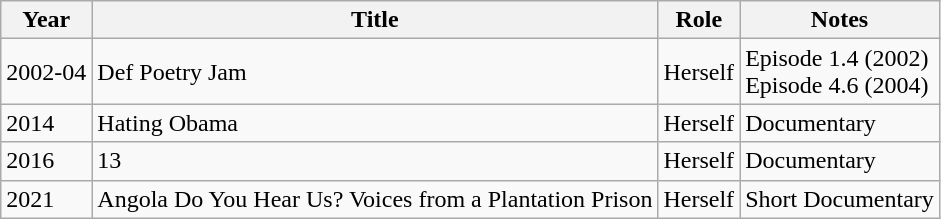<table class="wikitable">
<tr>
<th>Year</th>
<th>Title</th>
<th>Role</th>
<th>Notes</th>
</tr>
<tr>
<td>2002-04</td>
<td>Def Poetry Jam</td>
<td>Herself</td>
<td>Episode 1.4 (2002)<br>Episode 4.6 (2004)</td>
</tr>
<tr>
<td>2014</td>
<td>Hating Obama</td>
<td>Herself</td>
<td>Documentary</td>
</tr>
<tr>
<td>2016</td>
<td>13</td>
<td>Herself</td>
<td>Documentary</td>
</tr>
<tr>
<td>2021</td>
<td>Angola Do You Hear Us? Voices from a Plantation Prison</td>
<td>Herself</td>
<td>Short Documentary</td>
</tr>
</table>
